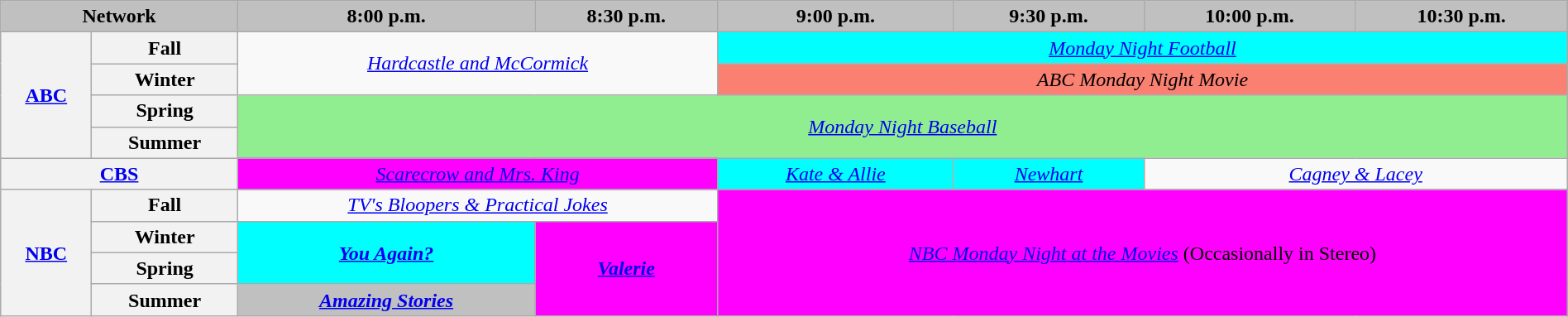<table class="wikitable" style="width:100%;margin-right:0;text-align:center">
<tr>
<th colspan="2" style="background-color:#C0C0C0;text-align:center">Network</th>
<th style="background-color:#C0C0C0;text-align:center">8:00 p.m.</th>
<th style="background-color:#C0C0C0;text-align:center">8:30 p.m.</th>
<th style="background-color:#C0C0C0;text-align:center">9:00 p.m.</th>
<th style="background-color:#C0C0C0;text-align:center">9:30 p.m.</th>
<th style="background-color:#C0C0C0;text-align:center">10:00 p.m.</th>
<th style="background-color:#C0C0C0;text-align:center">10:30 p.m.</th>
</tr>
<tr>
<th rowspan="4"><a href='#'>ABC</a></th>
<th>Fall</th>
<td rowspan="2" colspan="2"><em><a href='#'>Hardcastle and McCormick</a></em></td>
<td style="background:#00FFFF;" colspan="4"><em><a href='#'>Monday Night Football</a></em> </td>
</tr>
<tr>
<th>Winter</th>
<td colspan="4" style="background:#FA8072;"><em>ABC Monday Night Movie</em></td>
</tr>
<tr>
<th>Spring</th>
<td rowspan="2" colspan="6" style="background:lightgreen;"><em><a href='#'>Monday Night Baseball</a></em></td>
</tr>
<tr>
<th>Summer</th>
</tr>
<tr>
<th colspan="2"><a href='#'>CBS</a></th>
<td style="background:#FF00FF;" colspan="2"><em><a href='#'>Scarecrow and Mrs. King</a></em> </td>
<td style="background:#00FFFF;"><em><a href='#'>Kate & Allie</a></em> </td>
<td style="background:#00FFFF;"><em><a href='#'>Newhart</a></em> </td>
<td colspan="2"><em><a href='#'>Cagney & Lacey</a></em></td>
</tr>
<tr>
<th rowspan="4"><a href='#'>NBC</a></th>
<th>Fall</th>
<td colspan="2"><em><a href='#'>TV's Bloopers & Practical Jokes</a></em></td>
<td style="background:#FF00FF;" rowspan="4" colspan="4"><em><a href='#'>NBC Monday Night at the Movies</a></em> (Occasionally in Stereo) </td>
</tr>
<tr>
<th>Winter</th>
<td style="background:#00FFFF;" rowspan="2"><strong><em><a href='#'>You Again?</a></em></strong> </td>
<td style="background:#FF00FF;" rowspan="3"><strong><em><a href='#'>Valerie</a></em></strong> </td>
</tr>
<tr>
<th>Spring</th>
</tr>
<tr>
<th>Summer</th>
<td style="background:#C0C0C0;"><strong><em><a href='#'>Amazing Stories</a></em></strong> </td>
</tr>
</table>
